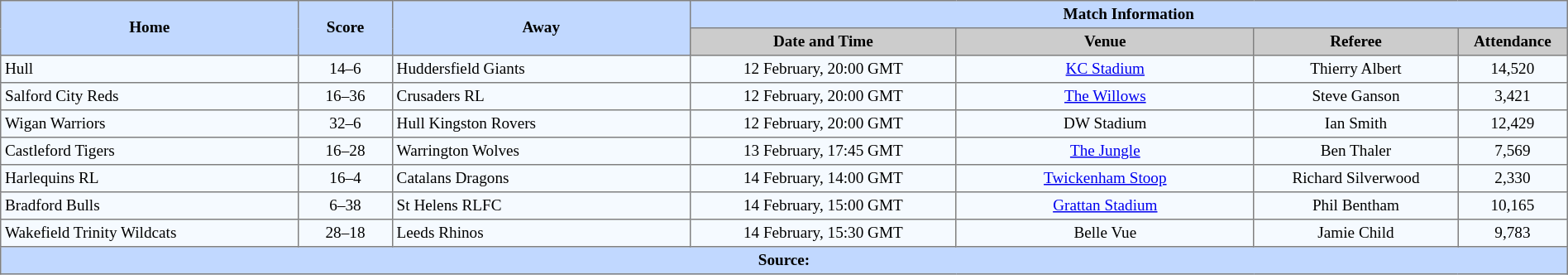<table border=1 style="border-collapse:collapse; font-size:80%; text-align:center;" cellpadding=3 cellspacing=0 width=100%>
<tr bgcolor=#C1D8FF>
<th rowspan=2 width=19%>Home</th>
<th rowspan=2 width=6%>Score</th>
<th rowspan=2 width=19%>Away</th>
<th colspan=6>Match Information</th>
</tr>
<tr bgcolor=#CCCCCC>
<th width=17%>Date and Time</th>
<th width=19%>Venue</th>
<th width=13%>Referee</th>
<th width=7%>Attendance</th>
</tr>
<tr bgcolor=#F5FAFF>
<td align=left> Hull</td>
<td>14–6</td>
<td align=left> Huddersfield Giants</td>
<td>12 February, 20:00 GMT</td>
<td><a href='#'>KC Stadium</a></td>
<td>Thierry Albert</td>
<td>14,520</td>
</tr>
<tr bgcolor=#F5FAFF>
<td align=left> Salford City Reds</td>
<td>16–36</td>
<td align=left> Crusaders RL</td>
<td>12 February, 20:00 GMT</td>
<td><a href='#'>The Willows</a></td>
<td>Steve Ganson</td>
<td>3,421</td>
</tr>
<tr bgcolor=#F5FAFF>
<td align=left> Wigan Warriors</td>
<td>32–6</td>
<td align=left> Hull Kingston Rovers</td>
<td>12 February, 20:00 GMT</td>
<td>DW Stadium</td>
<td>Ian Smith</td>
<td>12,429</td>
</tr>
<tr bgcolor=#F5FAFF>
<td align=left> Castleford Tigers</td>
<td>16–28</td>
<td align=left> Warrington Wolves</td>
<td>13 February, 17:45 GMT</td>
<td><a href='#'>The Jungle</a></td>
<td>Ben Thaler</td>
<td>7,569</td>
</tr>
<tr bgcolor=#F5FAFF>
<td align=left> Harlequins RL</td>
<td>16–4</td>
<td align=left> Catalans Dragons</td>
<td>14 February, 14:00 GMT</td>
<td><a href='#'>Twickenham Stoop</a></td>
<td>Richard Silverwood</td>
<td>2,330</td>
</tr>
<tr bgcolor=#F5FAFF>
<td align=left> Bradford Bulls</td>
<td>6–38</td>
<td align=left> St Helens RLFC</td>
<td>14 February, 15:00 GMT</td>
<td><a href='#'>Grattan Stadium</a></td>
<td>Phil Bentham</td>
<td>10,165</td>
</tr>
<tr bgcolor=#F5FAFF>
<td align=left> Wakefield Trinity Wildcats</td>
<td>28–18</td>
<td align=left> Leeds Rhinos</td>
<td>14 February, 15:30 GMT</td>
<td>Belle Vue</td>
<td>Jamie Child</td>
<td>9,783</td>
</tr>
<tr bgcolor=#C1D8FF>
<th colspan=12>Source:</th>
</tr>
</table>
